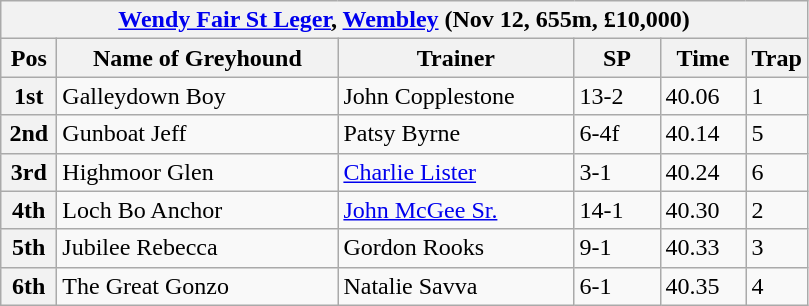<table class="wikitable">
<tr>
<th colspan="6"><a href='#'>Wendy Fair St Leger</a>, <a href='#'>Wembley</a> (Nov 12, 655m, £10,000)</th>
</tr>
<tr>
<th width=30>Pos</th>
<th width=180>Name of Greyhound</th>
<th width=150>Trainer</th>
<th width=50>SP</th>
<th width=50>Time</th>
<th width=30>Trap</th>
</tr>
<tr>
<th>1st</th>
<td>Galleydown Boy</td>
<td>John Copplestone</td>
<td>13-2</td>
<td>40.06</td>
<td>1</td>
</tr>
<tr>
<th>2nd</th>
<td>Gunboat Jeff</td>
<td>Patsy Byrne</td>
<td>6-4f</td>
<td>40.14</td>
<td>5</td>
</tr>
<tr>
<th>3rd</th>
<td>Highmoor Glen</td>
<td><a href='#'>Charlie Lister</a></td>
<td>3-1</td>
<td>40.24</td>
<td>6</td>
</tr>
<tr>
<th>4th</th>
<td>Loch Bo Anchor</td>
<td><a href='#'>John McGee Sr.</a></td>
<td>14-1</td>
<td>40.30</td>
<td>2</td>
</tr>
<tr>
<th>5th</th>
<td>Jubilee Rebecca</td>
<td>Gordon Rooks</td>
<td>9-1</td>
<td>40.33</td>
<td>3</td>
</tr>
<tr>
<th>6th</th>
<td>The Great Gonzo</td>
<td>Natalie Savva</td>
<td>6-1</td>
<td>40.35</td>
<td>4</td>
</tr>
</table>
